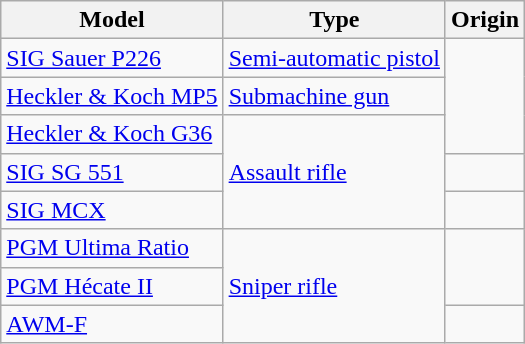<table class="wikitable">
<tr>
<th>Model</th>
<th>Type</th>
<th>Origin</th>
</tr>
<tr>
<td><a href='#'>SIG Sauer P226</a></td>
<td><a href='#'>Semi-automatic pistol</a></td>
<td rowspan="3"></td>
</tr>
<tr>
<td><a href='#'>Heckler & Koch MP5</a></td>
<td><a href='#'>Submachine gun</a></td>
</tr>
<tr>
<td><a href='#'>Heckler & Koch G36</a></td>
<td rowspan="3"><a href='#'>Assault rifle</a></td>
</tr>
<tr>
<td><a href='#'>SIG SG 551</a></td>
<td></td>
</tr>
<tr>
<td><a href='#'>SIG MCX</a></td>
<td></td>
</tr>
<tr>
<td><a href='#'>PGM Ultima Ratio</a></td>
<td rowspan="3"><a href='#'>Sniper rifle</a></td>
<td rowspan="2"></td>
</tr>
<tr>
<td><a href='#'>PGM Hécate II</a></td>
</tr>
<tr>
<td><a href='#'>AWM-F</a></td>
<td></td>
</tr>
</table>
